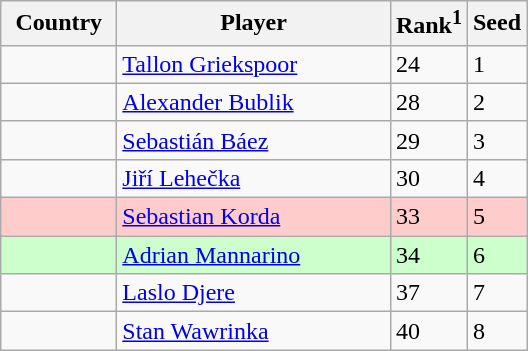<table class="sortable wikitable">
<tr>
<th width="70">Country</th>
<th width="175">Player</th>
<th>Rank<sup>1</sup></th>
<th>Seed</th>
</tr>
<tr>
<td></td>
<td><a href='#'>Tallon Griekspoor</a></td>
<td>24</td>
<td>1</td>
</tr>
<tr>
<td></td>
<td><a href='#'>Alexander Bublik</a></td>
<td>28</td>
<td>2</td>
</tr>
<tr>
<td></td>
<td><a href='#'>Sebastián Báez</a></td>
<td>29</td>
<td>3</td>
</tr>
<tr>
<td></td>
<td><a href='#'>Jiří Lehečka</a></td>
<td>30</td>
<td>4</td>
</tr>
<tr bgcolor=#fcc>
<td></td>
<td><a href='#'>Sebastian Korda</a></td>
<td>33</td>
<td>5</td>
</tr>
<tr bgcolor=#cfc>
<td></td>
<td><a href='#'>Adrian Mannarino</a></td>
<td>34</td>
<td>6</td>
</tr>
<tr>
<td></td>
<td><a href='#'>Laslo Djere</a></td>
<td>37</td>
<td>7</td>
</tr>
<tr>
<td></td>
<td><a href='#'>Stan Wawrinka</a></td>
<td>40</td>
<td>8</td>
</tr>
</table>
